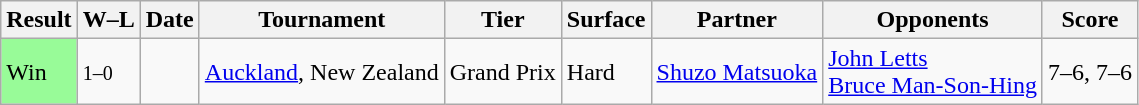<table class="sortable wikitable">
<tr>
<th>Result</th>
<th class="unsortable">W–L</th>
<th>Date</th>
<th>Tournament</th>
<th>Tier</th>
<th>Surface</th>
<th>Partner</th>
<th>Opponents</th>
<th class="unsortable">Score</th>
</tr>
<tr>
<td style="background:#98fb98;">Win</td>
<td><small>1–0</small></td>
<td><a href='#'></a></td>
<td><a href='#'>Auckland</a>, New Zealand</td>
<td>Grand Prix</td>
<td>Hard</td>
<td> <a href='#'>Shuzo Matsuoka</a></td>
<td> <a href='#'>John Letts</a> <br>  <a href='#'>Bruce Man-Son-Hing</a></td>
<td>7–6, 7–6</td>
</tr>
</table>
